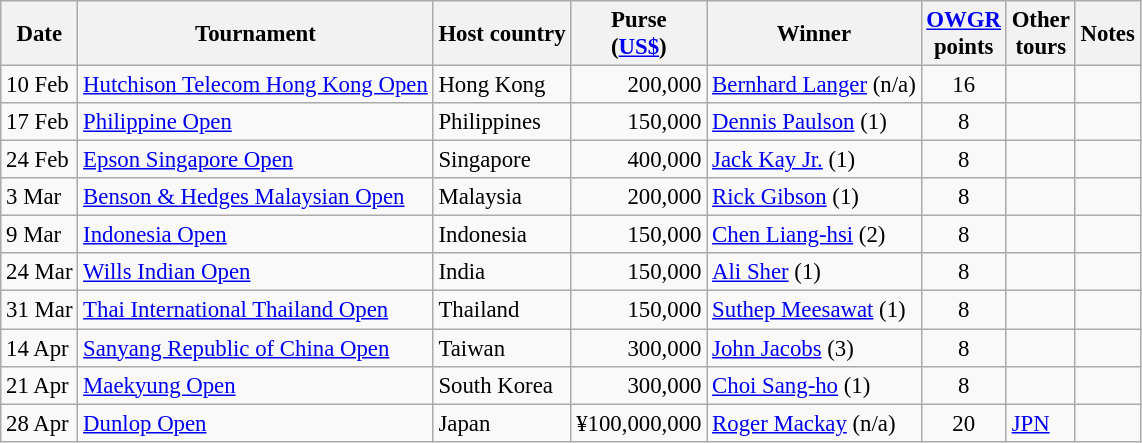<table class="wikitable" style="font-size:95%">
<tr>
<th>Date</th>
<th>Tournament</th>
<th>Host country</th>
<th>Purse<br>(<a href='#'>US$</a>)</th>
<th>Winner</th>
<th><a href='#'>OWGR</a><br>points</th>
<th>Other<br>tours</th>
<th>Notes</th>
</tr>
<tr>
<td>10 Feb</td>
<td><a href='#'>Hutchison Telecom Hong Kong Open</a></td>
<td>Hong Kong</td>
<td align=right>200,000</td>
<td> <a href='#'>Bernhard Langer</a> (n/a)</td>
<td align=center>16</td>
<td></td>
<td></td>
</tr>
<tr>
<td>17 Feb</td>
<td><a href='#'>Philippine Open</a></td>
<td>Philippines</td>
<td align=right>150,000</td>
<td> <a href='#'>Dennis Paulson</a> (1)</td>
<td align=center>8</td>
<td></td>
<td></td>
</tr>
<tr>
<td>24 Feb</td>
<td><a href='#'>Epson Singapore Open</a></td>
<td>Singapore</td>
<td align=right>400,000</td>
<td> <a href='#'>Jack Kay Jr.</a> (1)</td>
<td align=center>8</td>
<td></td>
<td></td>
</tr>
<tr>
<td>3 Mar</td>
<td><a href='#'>Benson & Hedges Malaysian Open</a></td>
<td>Malaysia</td>
<td align=right>200,000</td>
<td> <a href='#'>Rick Gibson</a> (1)</td>
<td align=center>8</td>
<td></td>
<td></td>
</tr>
<tr>
<td>9 Mar</td>
<td><a href='#'>Indonesia Open</a></td>
<td>Indonesia</td>
<td align=right>150,000</td>
<td> <a href='#'>Chen Liang-hsi</a> (2)</td>
<td align=center>8</td>
<td></td>
<td></td>
</tr>
<tr>
<td>24 Mar</td>
<td><a href='#'>Wills Indian Open</a></td>
<td>India</td>
<td align=right>150,000</td>
<td> <a href='#'>Ali Sher</a> (1)</td>
<td align=center>8</td>
<td></td>
<td></td>
</tr>
<tr>
<td>31 Mar</td>
<td><a href='#'>Thai International Thailand Open</a></td>
<td>Thailand</td>
<td align=right>150,000</td>
<td> <a href='#'>Suthep Meesawat</a> (1)</td>
<td align=center>8</td>
<td></td>
<td></td>
</tr>
<tr>
<td>14 Apr</td>
<td><a href='#'>Sanyang Republic of China Open</a></td>
<td>Taiwan</td>
<td align=right>300,000</td>
<td> <a href='#'>John Jacobs</a> (3)</td>
<td align=center>8</td>
<td></td>
<td></td>
</tr>
<tr>
<td>21 Apr</td>
<td><a href='#'>Maekyung Open</a></td>
<td>South Korea</td>
<td align=right>300,000</td>
<td> <a href='#'>Choi Sang-ho</a> (1)</td>
<td align=center>8</td>
<td></td>
<td></td>
</tr>
<tr>
<td>28 Apr</td>
<td><a href='#'>Dunlop Open</a></td>
<td>Japan</td>
<td align=right>¥100,000,000</td>
<td> <a href='#'>Roger Mackay</a> (n/a)</td>
<td align=center>20</td>
<td><a href='#'>JPN</a></td>
<td></td>
</tr>
</table>
